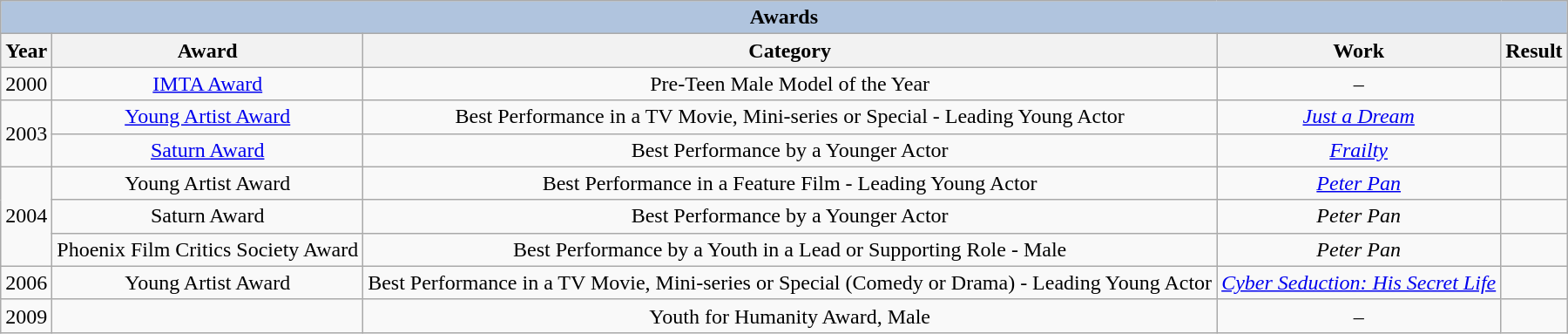<table class="wikitable" style="text-align: center;" "font-size: 100%;">
<tr>
<th colspan=7 style="background:#B0C4DE;">Awards</th>
</tr>
<tr>
<th>Year</th>
<th>Award</th>
<th>Category</th>
<th>Work</th>
<th>Result</th>
</tr>
<tr>
<td>2000</td>
<td><a href='#'>IMTA Award</a></td>
<td>Pre-Teen Male Model of the Year</td>
<td>–</td>
<td></td>
</tr>
<tr>
<td rowspan="2">2003</td>
<td><a href='#'>Young Artist Award</a></td>
<td>Best Performance in a TV Movie, Mini-series or Special - Leading Young Actor</td>
<td><em><a href='#'>Just a Dream</a></em></td>
<td></td>
</tr>
<tr 2004/ Pete Young- Clubhouse TV series>
<td><a href='#'>Saturn Award</a></td>
<td>Best Performance by a Younger Actor</td>
<td><em><a href='#'>Frailty</a></em></td>
<td></td>
</tr>
<tr>
<td rowspan="3">2004</td>
<td>Young Artist Award</td>
<td>Best Performance in a Feature Film - Leading Young Actor</td>
<td><em><a href='#'>Peter Pan</a></em></td>
<td></td>
</tr>
<tr>
<td>Saturn Award</td>
<td>Best Performance by a Younger Actor</td>
<td><em>Peter Pan</em></td>
<td></td>
</tr>
<tr>
<td>Phoenix Film Critics Society Award</td>
<td>Best Performance by a Youth in a Lead or Supporting Role - Male</td>
<td><em>Peter Pan</em></td>
<td></td>
</tr>
<tr>
<td>2006</td>
<td>Young Artist Award</td>
<td>Best Performance in a TV Movie, Mini-series or Special (Comedy or Drama) - Leading Young Actor</td>
<td><em><a href='#'>Cyber Seduction: His Secret Life</a></em></td>
<td></td>
</tr>
<tr>
<td>2009</td>
<td></td>
<td>Youth for Humanity Award, Male</td>
<td>–</td>
<td></td>
</tr>
</table>
